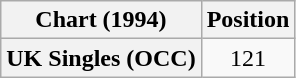<table class="wikitable plainrowheaders" style="text-align:center">
<tr>
<th scope="col">Chart (1994)</th>
<th scope="col">Position</th>
</tr>
<tr>
<th scope="row">UK Singles (OCC)</th>
<td>121</td>
</tr>
</table>
